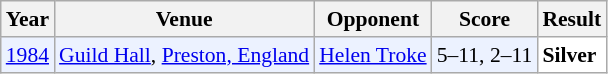<table class="sortable wikitable" style="font-size: 90%;">
<tr>
<th>Year</th>
<th>Venue</th>
<th>Opponent</th>
<th>Score</th>
<th>Result</th>
</tr>
<tr style="background:#ECF2FF">
<td align="center"><a href='#'>1984</a></td>
<td align="left"><a href='#'>Guild Hall</a>, <a href='#'>Preston, England</a></td>
<td align="left"> <a href='#'>Helen Troke</a></td>
<td align="left">5–11, 2–11</td>
<td style="text-align:left; background: white"> <strong>Silver</strong></td>
</tr>
</table>
